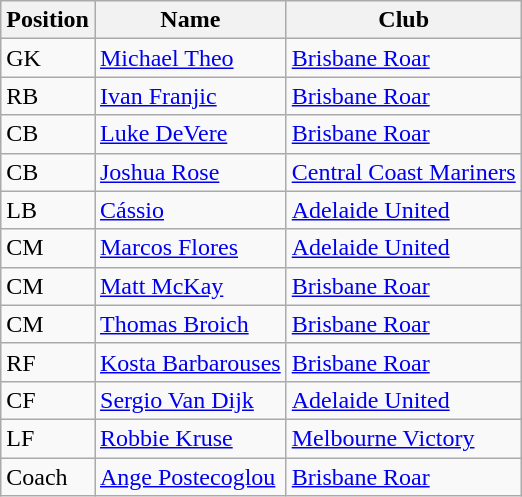<table class="wikitable sortable">
<tr>
<th class="unsortable">Position</th>
<th class="unsortable">Name</th>
<th class="unsortable">Club</th>
</tr>
<tr>
<td>GK</td>
<td> <a href='#'>Michael Theo</a></td>
<td><a href='#'>Brisbane Roar</a></td>
</tr>
<tr>
<td>RB</td>
<td> <a href='#'>Ivan Franjic</a></td>
<td><a href='#'>Brisbane Roar</a></td>
</tr>
<tr>
<td>CB</td>
<td> <a href='#'>Luke DeVere</a></td>
<td><a href='#'>Brisbane Roar</a></td>
</tr>
<tr>
<td>CB</td>
<td> <a href='#'>Joshua Rose</a></td>
<td><a href='#'>Central Coast Mariners</a></td>
</tr>
<tr>
<td>LB</td>
<td> <a href='#'>Cássio</a></td>
<td><a href='#'>Adelaide United</a></td>
</tr>
<tr>
<td>CM</td>
<td> <a href='#'>Marcos Flores</a></td>
<td><a href='#'>Adelaide United</a></td>
</tr>
<tr>
<td>CM</td>
<td> <a href='#'>Matt McKay</a></td>
<td><a href='#'>Brisbane Roar</a></td>
</tr>
<tr>
<td>CM</td>
<td> <a href='#'>Thomas Broich</a></td>
<td><a href='#'>Brisbane Roar</a></td>
</tr>
<tr>
<td>RF</td>
<td> <a href='#'>Kosta Barbarouses</a></td>
<td><a href='#'>Brisbane Roar</a></td>
</tr>
<tr }>
<td>CF</td>
<td> <a href='#'>Sergio Van Dijk</a></td>
<td><a href='#'>Adelaide United</a></td>
</tr>
<tr>
<td>LF</td>
<td> <a href='#'>Robbie Kruse</a></td>
<td><a href='#'>Melbourne Victory</a></td>
</tr>
<tr>
<td>Coach</td>
<td> <a href='#'>Ange Postecoglou</a></td>
<td><a href='#'>Brisbane Roar</a></td>
</tr>
</table>
